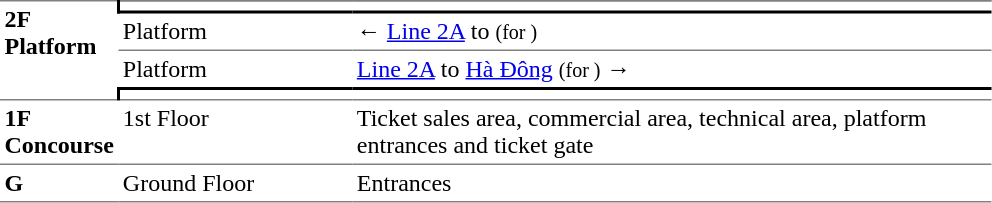<table border="0" cellspacing="0" cellpadding="3" frame="hsides" rules="rows">
<tr>
<td style="border-bottom:solid 1px gray;vertical-align:top;border-top:solid 1px gray;" rowspan=5;><strong>2F<br>Platform</strong></td>
</tr>
<tr>
<td style="border-top:solid 1px gray;border-right:solid 2px black;border-left:solid 2px black;border-bottom:solid 2px black;text-align:center;" colspan=2></td>
</tr>
<tr>
<td style="border-bottom:solid 1px gray;" width=150>Platform</td>
<td>←  <a href='#'>Line 2A</a> to  <small>(for )</small></td>
</tr>
<tr>
<td style="border-bottom:solid 1px gray;" width=150>Platform</td>
<td style="border-bottom:solid 1px gray;" width=390>  <a href='#'>Line 2A</a> to <a href='#'>Hà Đông</a> <small>(for )</small> →</td>
</tr>
<tr>
<td style="border-top:solid 2px black;border-right:solid 2px black;border-left:solid 2px black;border-bottom:solid 1px gray;text-align:center;" colspan=2></td>
</tr>
<tr>
<td style="vertical-align:top"><strong>1F<br>Concourse</strong></td>
<td style="vertical-align:top">1st Floor</td>
<td style="vertical-align:top">Ticket sales area, commercial area, technical area, platform entrances and ticket gate</td>
</tr>
<tr>
<td style="border-bottom:solid 1px gray;border-top:solid 1px gray; vertical-align:top" width=50><strong>G</strong></td>
<td style="border-top:solid 1px gray;border-bottom:solid 1px gray; vertical-align:top" width=100>Ground Floor</td>
<td style="border-top:solid 1px gray;border-bottom:solid 1px gray; vertical-align:top" width=420>Entrances</td>
</tr>
</table>
